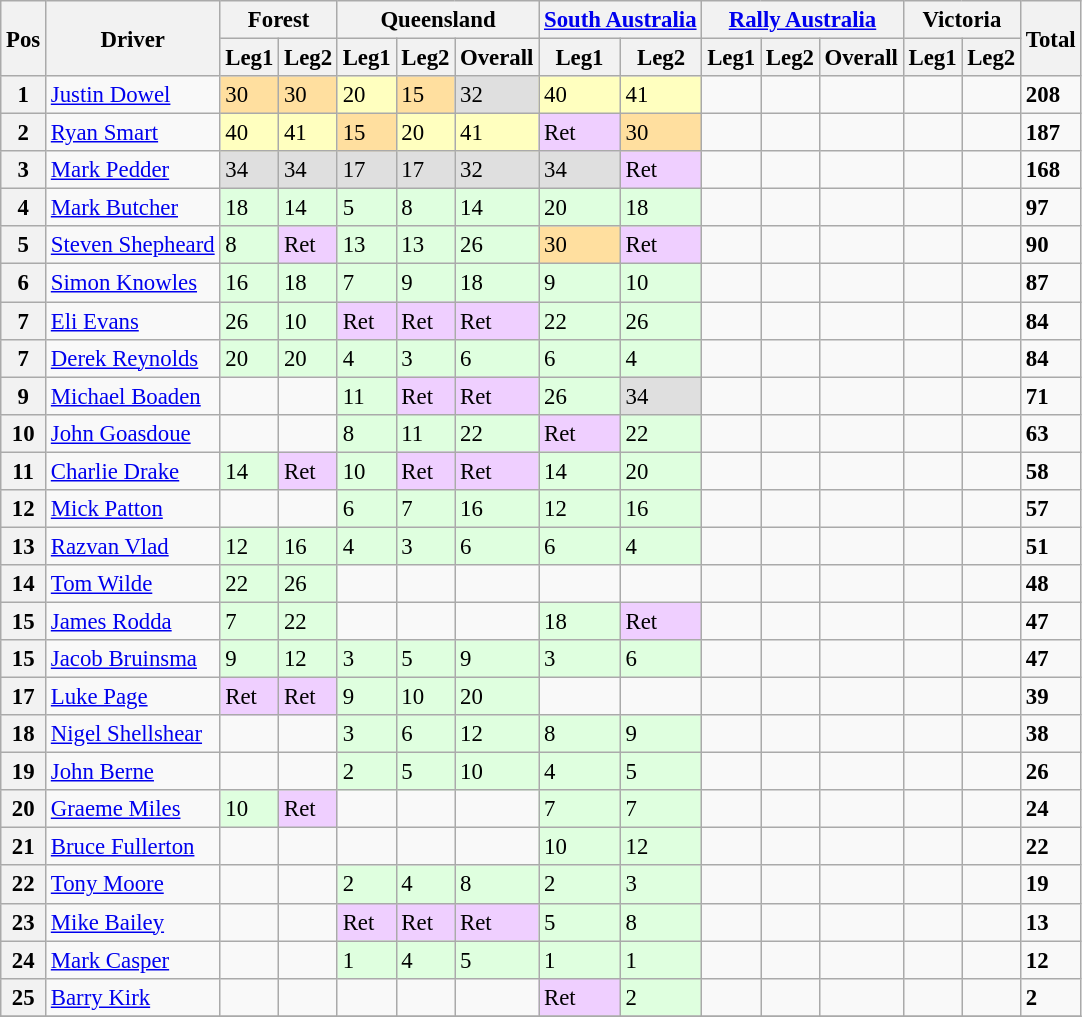<table class="wikitable" style="font-size: 95%;">
<tr>
<th rowspan=2>Pos</th>
<th rowspan=2>Driver</th>
<th colspan=2>Forest</th>
<th colspan=3>Queensland</th>
<th colspan=2><a href='#'>South Australia</a></th>
<th colspan=3><a href='#'>Rally Australia</a></th>
<th colspan=2>Victoria</th>
<th rowspan=2>Total</th>
</tr>
<tr>
<th>Leg1</th>
<th>Leg2</th>
<th>Leg1</th>
<th>Leg2</th>
<th>Overall</th>
<th>Leg1</th>
<th>Leg2</th>
<th>Leg1</th>
<th>Leg2</th>
<th>Overall</th>
<th>Leg1</th>
<th>Leg2</th>
</tr>
<tr>
<th>1</th>
<td><a href='#'>Justin Dowel</a></td>
<td style="background:#ffdf9f;">30</td>
<td style="background:#ffdf9f;">30</td>
<td style="background:#ffffbf;">20</td>
<td style="background:#ffdf9f;">15</td>
<td style="background:#dfdfdf;">32</td>
<td style="background:#ffffbf;">40</td>
<td style="background:#ffffbf;">41</td>
<td></td>
<td></td>
<td></td>
<td></td>
<td></td>
<td><strong>208</strong></td>
</tr>
<tr>
<th>2</th>
<td><a href='#'>Ryan Smart</a></td>
<td style="background:#ffffbf;">40</td>
<td style="background:#ffffbf;">41</td>
<td style="background:#ffdf9f;">15</td>
<td style="background:#ffffbf;">20</td>
<td style="background:#ffffbf;">41</td>
<td style="background:#efcfff;">Ret</td>
<td style="background:#ffdf9f;">30</td>
<td></td>
<td></td>
<td></td>
<td></td>
<td></td>
<td><strong>187</strong></td>
</tr>
<tr>
<th>3</th>
<td><a href='#'>Mark Pedder</a></td>
<td style="background:#dfdfdf;">34</td>
<td style="background:#dfdfdf;">34</td>
<td style="background:#dfdfdf;">17</td>
<td style="background:#dfdfdf;">17</td>
<td style="background:#dfdfdf;">32</td>
<td style="background:#dfdfdf;">34</td>
<td style="background:#efcfff;">Ret</td>
<td></td>
<td></td>
<td></td>
<td></td>
<td></td>
<td><strong>168</strong></td>
</tr>
<tr>
<th>4</th>
<td><a href='#'>Mark Butcher</a></td>
<td style="background:#dfffdf;">18</td>
<td style="background:#dfffdf;">14</td>
<td style="background:#dfffdf;">5</td>
<td style="background:#dfffdf;">8</td>
<td style="background:#dfffdf;">14</td>
<td style="background:#dfffdf;">20</td>
<td style="background:#dfffdf;">18</td>
<td></td>
<td></td>
<td></td>
<td></td>
<td></td>
<td><strong>97</strong></td>
</tr>
<tr>
<th>5</th>
<td><a href='#'>Steven Shepheard</a></td>
<td style="background:#dfffdf;">8</td>
<td style="background:#efcfff;">Ret</td>
<td style="background:#dfffdf;">13</td>
<td style="background:#dfffdf;">13</td>
<td style="background:#dfffdf;">26</td>
<td style="background:#ffdf9f;">30</td>
<td style="background:#efcfff;">Ret</td>
<td></td>
<td></td>
<td></td>
<td></td>
<td></td>
<td><strong>90</strong></td>
</tr>
<tr>
<th>6</th>
<td><a href='#'>Simon Knowles</a></td>
<td style="background:#dfffdf;">16</td>
<td style="background:#dfffdf;">18</td>
<td style="background:#dfffdf;">7</td>
<td style="background:#dfffdf;">9</td>
<td style="background:#dfffdf;">18</td>
<td style="background:#dfffdf;">9</td>
<td style="background:#dfffdf;">10</td>
<td></td>
<td></td>
<td></td>
<td></td>
<td></td>
<td><strong>87</strong></td>
</tr>
<tr>
<th>7</th>
<td><a href='#'>Eli Evans</a></td>
<td style="background:#dfffdf;">26</td>
<td style="background:#dfffdf;">10</td>
<td style="background:#efcfff;">Ret</td>
<td style="background:#efcfff;">Ret</td>
<td style="background:#efcfff;">Ret</td>
<td style="background:#dfffdf;">22</td>
<td style="background:#dfffdf;">26</td>
<td></td>
<td></td>
<td></td>
<td></td>
<td></td>
<td><strong>84</strong></td>
</tr>
<tr>
<th>7</th>
<td><a href='#'>Derek Reynolds</a></td>
<td style="background:#dfffdf;">20</td>
<td style="background:#dfffdf;">20</td>
<td style="background:#dfffdf;">4</td>
<td style="background:#dfffdf;">3</td>
<td style="background:#dfffdf;">6</td>
<td style="background:#dfffdf;">6</td>
<td style="background:#dfffdf;">4</td>
<td></td>
<td></td>
<td></td>
<td></td>
<td></td>
<td><strong>84</strong></td>
</tr>
<tr>
<th>9</th>
<td><a href='#'>Michael Boaden</a></td>
<td></td>
<td></td>
<td style="background:#dfffdf;">11</td>
<td style="background:#efcfff;">Ret</td>
<td style="background:#efcfff;">Ret</td>
<td style="background:#dfffdf;">26</td>
<td style="background:#dfdfdf;">34</td>
<td></td>
<td></td>
<td></td>
<td></td>
<td></td>
<td><strong>71</strong></td>
</tr>
<tr>
<th>10</th>
<td><a href='#'>John Goasdoue</a></td>
<td></td>
<td></td>
<td style="background:#dfffdf;">8</td>
<td style="background:#dfffdf;">11</td>
<td style="background:#dfffdf;">22</td>
<td style="background:#efcfff;">Ret</td>
<td style="background:#dfffdf;">22</td>
<td></td>
<td></td>
<td></td>
<td></td>
<td></td>
<td><strong>63</strong></td>
</tr>
<tr>
<th>11</th>
<td><a href='#'>Charlie Drake</a></td>
<td style="background:#dfffdf;">14</td>
<td style="background:#efcfff;">Ret</td>
<td style="background:#dfffdf;">10</td>
<td style="background:#efcfff;">Ret</td>
<td style="background:#efcfff;">Ret</td>
<td style="background:#dfffdf;">14</td>
<td style="background:#dfffdf;">20</td>
<td></td>
<td></td>
<td></td>
<td></td>
<td></td>
<td><strong>58</strong></td>
</tr>
<tr>
<th>12</th>
<td><a href='#'>Mick Patton</a></td>
<td></td>
<td></td>
<td style="background:#dfffdf;">6</td>
<td style="background:#dfffdf;">7</td>
<td style="background:#dfffdf;">16</td>
<td style="background:#dfffdf;">12</td>
<td style="background:#dfffdf;">16</td>
<td></td>
<td></td>
<td></td>
<td></td>
<td></td>
<td><strong>57</strong></td>
</tr>
<tr>
<th>13</th>
<td><a href='#'>Razvan Vlad</a></td>
<td style="background:#dfffdf;">12</td>
<td style="background:#dfffdf;">16</td>
<td style="background:#dfffdf;">4</td>
<td style="background:#dfffdf;">3</td>
<td style="background:#dfffdf;">6</td>
<td style="background:#dfffdf;">6</td>
<td style="background:#dfffdf;">4</td>
<td></td>
<td></td>
<td></td>
<td></td>
<td></td>
<td><strong>51</strong></td>
</tr>
<tr>
<th>14</th>
<td><a href='#'>Tom Wilde</a></td>
<td style="background:#dfffdf;">22</td>
<td style="background:#dfffdf;">26</td>
<td></td>
<td></td>
<td></td>
<td></td>
<td></td>
<td></td>
<td></td>
<td></td>
<td></td>
<td></td>
<td><strong>48</strong></td>
</tr>
<tr>
<th>15</th>
<td><a href='#'>James Rodda</a></td>
<td style="background:#dfffdf;">7</td>
<td style="background:#dfffdf;">22</td>
<td></td>
<td></td>
<td></td>
<td style="background:#dfffdf;">18</td>
<td style="background:#efcfff;">Ret</td>
<td></td>
<td></td>
<td></td>
<td></td>
<td></td>
<td><strong>47</strong></td>
</tr>
<tr>
<th>15</th>
<td><a href='#'>Jacob Bruinsma</a></td>
<td style="background:#dfffdf;">9</td>
<td style="background:#dfffdf;">12</td>
<td style="background:#dfffdf;">3</td>
<td style="background:#dfffdf;">5</td>
<td style="background:#dfffdf;">9</td>
<td style="background:#dfffdf;">3</td>
<td style="background:#dfffdf;">6</td>
<td></td>
<td></td>
<td></td>
<td></td>
<td></td>
<td><strong>47</strong></td>
</tr>
<tr>
<th>17</th>
<td><a href='#'>Luke Page</a></td>
<td style="background:#efcfff;">Ret</td>
<td style="background:#efcfff;">Ret</td>
<td style="background:#dfffdf;">9</td>
<td style="background:#dfffdf;">10</td>
<td style="background:#dfffdf;">20</td>
<td></td>
<td></td>
<td></td>
<td></td>
<td></td>
<td></td>
<td></td>
<td><strong>39</strong></td>
</tr>
<tr>
<th>18</th>
<td><a href='#'>Nigel Shellshear</a></td>
<td></td>
<td></td>
<td style="background:#dfffdf;">3</td>
<td style="background:#dfffdf;">6</td>
<td style="background:#dfffdf;">12</td>
<td style="background:#dfffdf;">8</td>
<td style="background:#dfffdf;">9</td>
<td></td>
<td></td>
<td></td>
<td></td>
<td></td>
<td><strong>38</strong></td>
</tr>
<tr>
<th>19</th>
<td><a href='#'>John Berne</a></td>
<td></td>
<td></td>
<td style="background:#dfffdf;">2</td>
<td style="background:#dfffdf;">5</td>
<td style="background:#dfffdf;">10</td>
<td style="background:#dfffdf;">4</td>
<td style="background:#dfffdf;">5</td>
<td></td>
<td></td>
<td></td>
<td></td>
<td></td>
<td><strong>26</strong></td>
</tr>
<tr>
<th>20</th>
<td><a href='#'>Graeme Miles</a></td>
<td style="background:#dfffdf;">10</td>
<td style="background:#efcfff;">Ret</td>
<td></td>
<td></td>
<td></td>
<td style="background:#dfffdf;">7</td>
<td style="background:#dfffdf;">7</td>
<td></td>
<td></td>
<td></td>
<td></td>
<td></td>
<td><strong>24</strong></td>
</tr>
<tr>
<th>21</th>
<td><a href='#'>Bruce Fullerton</a></td>
<td></td>
<td></td>
<td></td>
<td></td>
<td></td>
<td style="background:#dfffdf;">10</td>
<td style="background:#dfffdf;">12</td>
<td></td>
<td></td>
<td></td>
<td></td>
<td></td>
<td><strong>22</strong></td>
</tr>
<tr>
<th>22</th>
<td><a href='#'>Tony Moore</a></td>
<td></td>
<td></td>
<td style="background:#dfffdf;">2</td>
<td style="background:#dfffdf;">4</td>
<td style="background:#dfffdf;">8</td>
<td style="background:#dfffdf;">2</td>
<td style="background:#dfffdf;">3</td>
<td></td>
<td></td>
<td></td>
<td></td>
<td></td>
<td><strong>19</strong></td>
</tr>
<tr>
<th>23</th>
<td><a href='#'>Mike Bailey</a></td>
<td></td>
<td></td>
<td style="background:#efcfff;">Ret</td>
<td style="background:#efcfff;">Ret</td>
<td style="background:#efcfff;">Ret</td>
<td style="background:#dfffdf;">5</td>
<td style="background:#dfffdf;">8</td>
<td></td>
<td></td>
<td></td>
<td></td>
<td></td>
<td><strong>13</strong></td>
</tr>
<tr>
<th>24</th>
<td><a href='#'>Mark Casper</a></td>
<td></td>
<td></td>
<td style="background:#dfffdf;">1</td>
<td style="background:#dfffdf;">4</td>
<td style="background:#dfffdf;">5</td>
<td style="background:#dfffdf;">1</td>
<td style="background:#dfffdf;">1</td>
<td></td>
<td></td>
<td></td>
<td></td>
<td></td>
<td><strong>12</strong></td>
</tr>
<tr>
<th>25</th>
<td><a href='#'>Barry Kirk</a></td>
<td></td>
<td></td>
<td></td>
<td></td>
<td></td>
<td style="background:#efcfff;">Ret</td>
<td style="background:#dfffdf;">2</td>
<td></td>
<td></td>
<td></td>
<td></td>
<td></td>
<td><strong>2</strong></td>
</tr>
<tr>
</tr>
</table>
